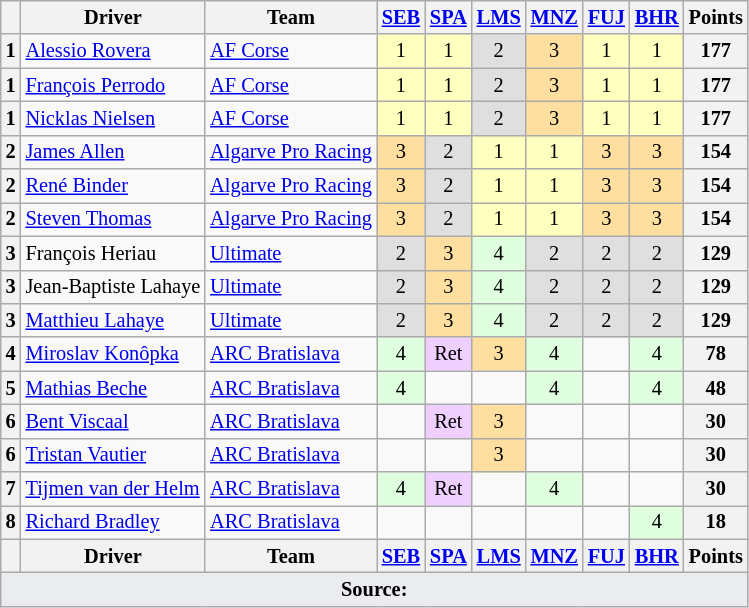<table class="wikitable" style="font-size:85%; text-align:center;">
<tr>
<th></th>
<th>Driver</th>
<th>Team</th>
<th><a href='#'>SEB</a><br></th>
<th><a href='#'>SPA</a><br></th>
<th><a href='#'>LMS</a><br></th>
<th><a href='#'>MNZ</a><br></th>
<th><a href='#'>FUJ</a><br></th>
<th><a href='#'>BHR</a><br></th>
<th>Points</th>
</tr>
<tr>
<th>1</th>
<td align="left"> <a href='#'>Alessio Rovera</a></td>
<td align="left"> <a href='#'>AF Corse</a></td>
<td style="background:#ffffbf;">1</td>
<td style="background:#ffffbf;">1</td>
<td style="background:#dfdfdf;">2</td>
<td style="background:#ffdf9f;">3</td>
<td style="background:#ffffbf;">1</td>
<td style="background:#ffffbf;">1</td>
<th>177</th>
</tr>
<tr>
<th>1</th>
<td align="left"> <a href='#'>François Perrodo</a></td>
<td align="left"> <a href='#'>AF Corse</a></td>
<td style="background:#ffffbf;">1</td>
<td style="background:#ffffbf;">1</td>
<td style="background:#dfdfdf;">2</td>
<td style="background:#ffdf9f;">3</td>
<td style="background:#ffffbf;">1</td>
<td style="background:#ffffbf;">1</td>
<th>177</th>
</tr>
<tr>
<th>1</th>
<td align="left"> <a href='#'>Nicklas Nielsen</a></td>
<td align="left"> <a href='#'>AF Corse</a></td>
<td style="background:#ffffbf;">1</td>
<td style="background:#ffffbf;">1</td>
<td style="background:#dfdfdf;">2</td>
<td style="background:#ffdf9f;">3</td>
<td style="background:#ffffbf;">1</td>
<td style="background:#ffffbf;">1</td>
<th>177</th>
</tr>
<tr>
<th>2</th>
<td align="left"> <a href='#'>James Allen</a></td>
<td align="left" nowrap> <a href='#'>Algarve Pro Racing</a></td>
<td style="background:#ffdf9f;">3</td>
<td style="background:#dfdfdf;">2</td>
<td style="background:#ffffbf;">1</td>
<td style="background:#ffffbf;">1</td>
<td style="background:#ffdf9f;">3</td>
<td style="background:#ffdf9f;">3</td>
<th>154</th>
</tr>
<tr>
<th>2</th>
<td align="left"> <a href='#'>René Binder</a></td>
<td align="left"> <a href='#'>Algarve Pro Racing</a></td>
<td style="background:#ffdf9f;">3</td>
<td style="background:#dfdfdf;">2</td>
<td style="background:#ffffbf;">1</td>
<td style="background:#ffffbf;">1</td>
<td style="background:#ffdf9f;">3</td>
<td style="background:#ffdf9f;">3</td>
<th>154</th>
</tr>
<tr>
<th>2</th>
<td align="left"> <a href='#'>Steven Thomas</a></td>
<td align="left"> <a href='#'>Algarve Pro Racing</a></td>
<td style="background:#ffdf9f;">3</td>
<td style="background:#dfdfdf;">2</td>
<td style="background:#ffffbf;">1</td>
<td style="background:#ffffbf;">1</td>
<td style="background:#ffdf9f;">3</td>
<td style="background:#ffdf9f;">3</td>
<th>154</th>
</tr>
<tr>
<th>3</th>
<td align="left"> François Heriau</td>
<td align="left"> <a href='#'>Ultimate</a></td>
<td style="background:#dfdfdf;">2</td>
<td style="background:#ffdf9f;">3</td>
<td style="background:#dfffdf;">4</td>
<td style="background:#dfdfdf;">2</td>
<td style="background:#dfdfdf;">2</td>
<td style="background:#dfdfdf;">2</td>
<th>129</th>
</tr>
<tr>
<th>3</th>
<td align="left" nowrap> Jean-Baptiste Lahaye</td>
<td align="left"> <a href='#'>Ultimate</a></td>
<td style="background:#dfdfdf;">2</td>
<td style="background:#ffdf9f;">3</td>
<td style="background:#dfffdf;">4</td>
<td style="background:#dfdfdf;">2</td>
<td style="background:#dfdfdf;">2</td>
<td style="background:#dfdfdf;">2</td>
<th>129</th>
</tr>
<tr>
<th>3</th>
<td align="left"> <a href='#'>Matthieu Lahaye</a></td>
<td align="left"> <a href='#'>Ultimate</a></td>
<td style="background:#dfdfdf;">2</td>
<td style="background:#ffdf9f;">3</td>
<td style="background:#dfffdf;">4</td>
<td style="background:#dfdfdf;">2</td>
<td style="background:#dfdfdf;">2</td>
<td style="background:#dfdfdf;">2</td>
<th>129</th>
</tr>
<tr>
<th>4</th>
<td align="left"> <a href='#'>Miroslav Konôpka</a></td>
<td align="left"> <a href='#'>ARC Bratislava</a></td>
<td style="background:#dfffdf;">4</td>
<td style="background:#efcfff;">Ret</td>
<td style="background:#ffdf9f;">3</td>
<td style="background:#dfffdf;">4</td>
<td></td>
<td style="background:#dfffdf;">4</td>
<th>78</th>
</tr>
<tr>
<th>5</th>
<td align="left"> <a href='#'>Mathias Beche</a></td>
<td align="left"> <a href='#'>ARC Bratislava</a></td>
<td style="background:#dfffdf;">4</td>
<td></td>
<td></td>
<td style="background:#dfffdf;">4</td>
<td></td>
<td style="background:#dfffdf;">4</td>
<th>48</th>
</tr>
<tr>
<th>6</th>
<td align="left"> <a href='#'>Bent Viscaal</a></td>
<td align="left"> <a href='#'>ARC Bratislava</a></td>
<td></td>
<td style="background:#efcfff;">Ret</td>
<td style="background:#ffdf9f;">3</td>
<td></td>
<td></td>
<td></td>
<th>30</th>
</tr>
<tr>
<th>6</th>
<td align="left"> <a href='#'>Tristan Vautier</a></td>
<td align="left"> <a href='#'>ARC Bratislava</a></td>
<td></td>
<td></td>
<td style="background:#ffdf9f;">3</td>
<td></td>
<td></td>
<td></td>
<th>30</th>
</tr>
<tr>
<th>7</th>
<td align="left"> <a href='#'>Tijmen van der Helm</a></td>
<td align="left"> <a href='#'>ARC Bratislava</a></td>
<td style="background:#dfffdf;">4</td>
<td style="background:#efcfff;">Ret</td>
<td></td>
<td style="background:#dfffdf;">4</td>
<td></td>
<td></td>
<th>30</th>
</tr>
<tr>
<th>8</th>
<td align="left"> <a href='#'>Richard Bradley</a></td>
<td align="left"> <a href='#'>ARC Bratislava</a></td>
<td></td>
<td></td>
<td></td>
<td></td>
<td></td>
<td style="background:#dfffdf;">4</td>
<th>18</th>
</tr>
<tr>
<th></th>
<th>Driver</th>
<th>Team</th>
<th><a href='#'>SEB</a><br></th>
<th><a href='#'>SPA</a><br></th>
<th><a href='#'>LMS</a><br></th>
<th><a href='#'>MNZ</a><br></th>
<th><a href='#'>FUJ</a><br></th>
<th><a href='#'>BHR</a><br></th>
<th>Points</th>
</tr>
<tr class="sortbottom">
<td colspan="10" style="background-color:#EAECF0;text-align:center"><strong>Source:</strong></td>
</tr>
</table>
